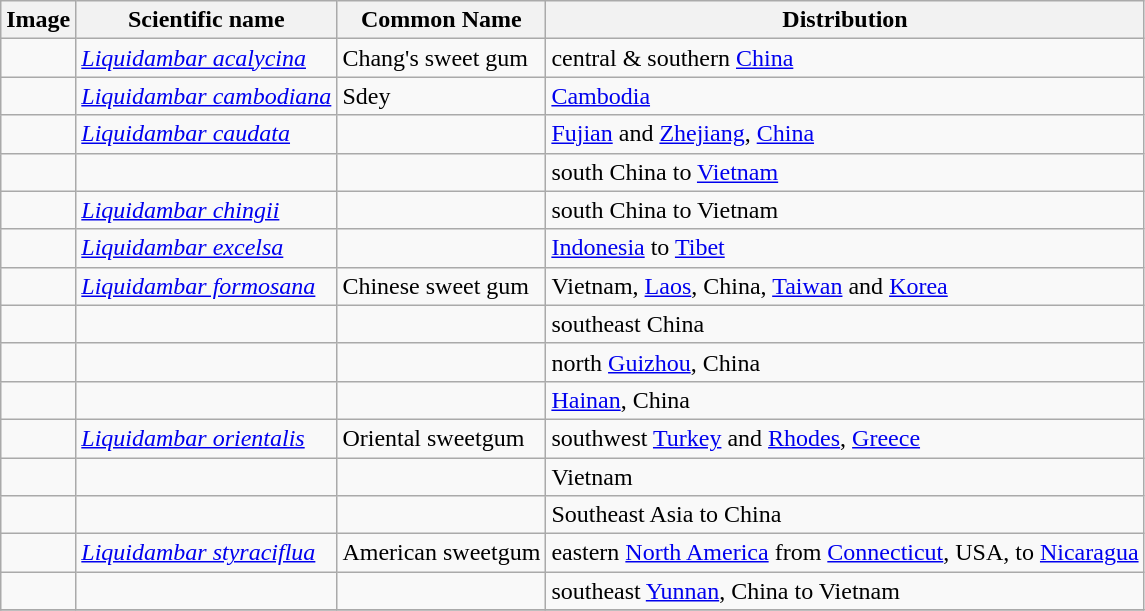<table class="wikitable">
<tr>
<th>Image</th>
<th>Scientific name</th>
<th>Common Name</th>
<th>Distribution</th>
</tr>
<tr>
<td></td>
<td><em><a href='#'>Liquidambar acalycina</a></em></td>
<td>Chang's sweet gum</td>
<td>central & southern <a href='#'>China</a></td>
</tr>
<tr>
<td></td>
<td><em><a href='#'>Liquidambar cambodiana</a></em></td>
<td>Sdey</td>
<td><a href='#'>Cambodia</a></td>
</tr>
<tr>
<td></td>
<td><em><a href='#'>Liquidambar caudata</a></em></td>
<td></td>
<td><a href='#'>Fujian</a> and <a href='#'>Zhejiang</a>, <a href='#'>China</a></td>
</tr>
<tr>
<td></td>
<td><em></em></td>
<td></td>
<td>south China to <a href='#'>Vietnam</a></td>
</tr>
<tr>
<td></td>
<td><em><a href='#'>Liquidambar chingii</a></em></td>
<td></td>
<td>south China to Vietnam</td>
</tr>
<tr>
<td></td>
<td><em><a href='#'>Liquidambar excelsa</a></em></td>
<td><em></em></td>
<td><a href='#'>Indonesia</a> to <a href='#'>Tibet</a></td>
</tr>
<tr>
<td></td>
<td><em><a href='#'>Liquidambar formosana</a></em></td>
<td>Chinese sweet gum</td>
<td>Vietnam, <a href='#'>Laos</a>, China, <a href='#'>Taiwan</a> and <a href='#'>Korea</a></td>
</tr>
<tr>
<td></td>
<td><em></em></td>
<td></td>
<td>southeast China</td>
</tr>
<tr>
<td></td>
<td><em></em></td>
<td></td>
<td>north <a href='#'>Guizhou</a>, China</td>
</tr>
<tr>
<td></td>
<td><em></em></td>
<td></td>
<td><a href='#'>Hainan</a>, China</td>
</tr>
<tr>
<td></td>
<td><em><a href='#'>Liquidambar orientalis</a></em></td>
<td>Oriental sweetgum</td>
<td>southwest <a href='#'>Turkey</a> and <a href='#'>Rhodes</a>, <a href='#'>Greece</a></td>
</tr>
<tr>
<td></td>
<td><em></em></td>
<td></td>
<td>Vietnam</td>
</tr>
<tr>
<td></td>
<td><em></em></td>
<td></td>
<td>Southeast Asia to China</td>
</tr>
<tr>
<td></td>
<td><em><a href='#'>Liquidambar styraciflua</a></em></td>
<td>American sweetgum</td>
<td>eastern <a href='#'>North America</a> from <a href='#'>Connecticut</a>, USA, to <a href='#'>Nicaragua</a></td>
</tr>
<tr>
<td></td>
<td><em></em></td>
<td></td>
<td>southeast <a href='#'>Yunnan</a>, China to Vietnam</td>
</tr>
<tr>
</tr>
</table>
